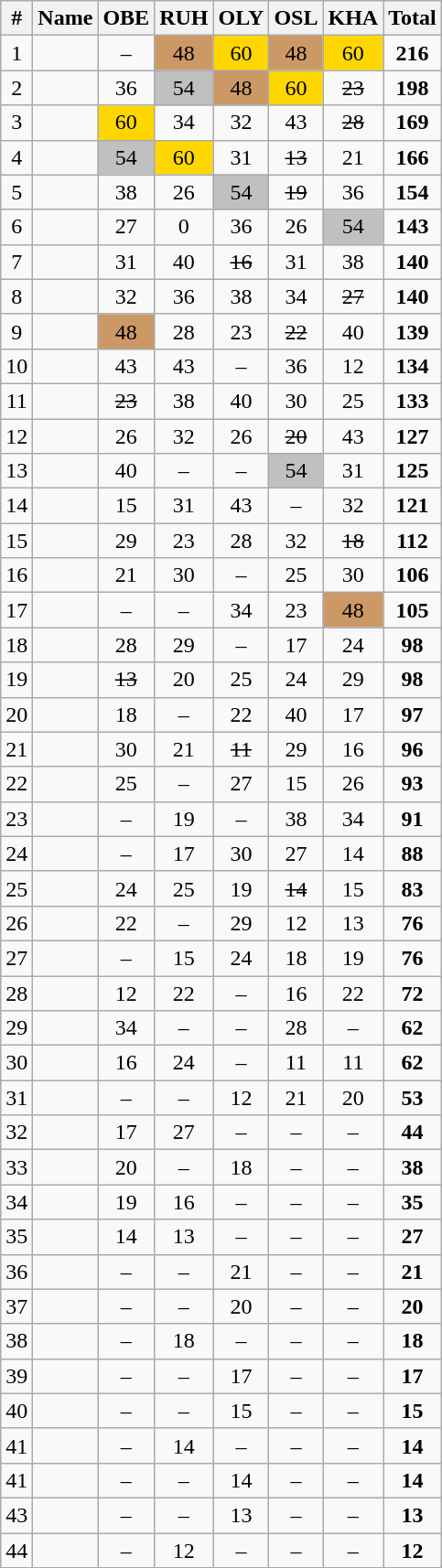<table class="wikitable sortable" style="text-align:center;">
<tr>
<th>#</th>
<th>Name</th>
<th>OBE</th>
<th>RUH</th>
<th>OLY</th>
<th>OSL</th>
<th>KHA</th>
<th>Total</th>
</tr>
<tr>
<td>1</td>
<td align="left"></td>
<td>–</td>
<td bgcolor=CC9966>48</td>
<td bgcolor="gold">60</td>
<td bgcolor=CC9966>48</td>
<td bgcolor="gold">60</td>
<td><strong>216</strong></td>
</tr>
<tr>
<td>2</td>
<td align="left"></td>
<td>36</td>
<td bgcolor="silver">54</td>
<td bgcolor=CC9966>48</td>
<td bgcolor="gold">60</td>
<td><s>23</s></td>
<td><strong>198</strong></td>
</tr>
<tr>
<td>3</td>
<td align="left"></td>
<td bgcolor="gold">60</td>
<td>34</td>
<td>32</td>
<td>43</td>
<td><s>28</s></td>
<td><strong>169</strong></td>
</tr>
<tr>
<td>4</td>
<td align="left"></td>
<td bgcolor="silver">54</td>
<td bgcolor="gold">60</td>
<td>31</td>
<td><s>13</s></td>
<td>21</td>
<td><strong>166</strong></td>
</tr>
<tr>
<td>5</td>
<td align="left"></td>
<td>38</td>
<td>26</td>
<td bgcolor="silver">54</td>
<td><s>19</s></td>
<td>36</td>
<td><strong>154</strong></td>
</tr>
<tr>
<td>6</td>
<td align="left"></td>
<td>27</td>
<td>0</td>
<td>36</td>
<td>26</td>
<td bgcolor="silver">54</td>
<td><strong>143</strong></td>
</tr>
<tr>
<td>7</td>
<td align="left"></td>
<td>31</td>
<td>40</td>
<td><s>16</s></td>
<td>31</td>
<td>38</td>
<td><strong>140</strong></td>
</tr>
<tr>
<td>8</td>
<td align="left"></td>
<td>32</td>
<td>36</td>
<td>38</td>
<td>34</td>
<td><s>27</s></td>
<td><strong>140</strong></td>
</tr>
<tr>
<td>9</td>
<td align="left"></td>
<td bgcolor=CC9966>48</td>
<td>28</td>
<td>23</td>
<td><s>22</s></td>
<td>40</td>
<td><strong>139</strong></td>
</tr>
<tr>
<td>10</td>
<td align="left"></td>
<td>43</td>
<td>43</td>
<td>–</td>
<td>36</td>
<td>12</td>
<td><strong>134</strong></td>
</tr>
<tr>
<td>11</td>
<td align="left"></td>
<td><s>23</s></td>
<td>38</td>
<td>40</td>
<td>30</td>
<td>25</td>
<td><strong>133</strong></td>
</tr>
<tr>
<td>12</td>
<td align="left"></td>
<td>26</td>
<td>32</td>
<td>26</td>
<td><s>20</s></td>
<td>43</td>
<td><strong>127</strong></td>
</tr>
<tr>
<td>13</td>
<td align="left"></td>
<td>40</td>
<td>–</td>
<td>–</td>
<td bgcolor="silver">54</td>
<td>31</td>
<td><strong>125</strong></td>
</tr>
<tr>
<td>14</td>
<td align="left"></td>
<td>15</td>
<td>31</td>
<td>43</td>
<td>–</td>
<td>32</td>
<td><strong>121</strong></td>
</tr>
<tr>
<td>15</td>
<td align="left"></td>
<td>29</td>
<td>23</td>
<td>28</td>
<td>32</td>
<td><s>18</s></td>
<td><strong>112</strong></td>
</tr>
<tr>
<td>16</td>
<td align="left"></td>
<td>21</td>
<td>30</td>
<td>–</td>
<td>25</td>
<td>30</td>
<td><strong>106</strong></td>
</tr>
<tr>
<td>17</td>
<td align="left"></td>
<td>–</td>
<td>–</td>
<td>34</td>
<td>23</td>
<td bgcolor=CC9966>48</td>
<td><strong>105</strong></td>
</tr>
<tr>
<td>18</td>
<td align="left"></td>
<td>28</td>
<td>29</td>
<td>–</td>
<td>17</td>
<td>24</td>
<td><strong>98</strong></td>
</tr>
<tr>
<td>19</td>
<td align="left"></td>
<td><s>13</s></td>
<td>20</td>
<td>25</td>
<td>24</td>
<td>29</td>
<td><strong>98</strong></td>
</tr>
<tr>
<td>20</td>
<td align="left"></td>
<td>18</td>
<td>–</td>
<td>22</td>
<td>40</td>
<td>17</td>
<td><strong>97</strong></td>
</tr>
<tr>
<td>21</td>
<td align="left"></td>
<td>30</td>
<td>21</td>
<td><s>11</s></td>
<td>29</td>
<td>16</td>
<td><strong>96</strong></td>
</tr>
<tr>
<td>22</td>
<td align="left"></td>
<td>25</td>
<td>–</td>
<td>27</td>
<td>15</td>
<td>26</td>
<td><strong>93</strong></td>
</tr>
<tr>
<td>23</td>
<td align="left"></td>
<td>–</td>
<td>19</td>
<td>–</td>
<td>38</td>
<td>34</td>
<td><strong>91</strong></td>
</tr>
<tr>
<td>24</td>
<td align="left"></td>
<td>–</td>
<td>17</td>
<td>30</td>
<td>27</td>
<td>14</td>
<td><strong>88</strong></td>
</tr>
<tr>
<td>25</td>
<td align="left"></td>
<td>24</td>
<td>25</td>
<td>19</td>
<td><s>14</s></td>
<td>15</td>
<td><strong>83</strong></td>
</tr>
<tr>
<td>26</td>
<td align="left"></td>
<td>22</td>
<td>–</td>
<td>29</td>
<td>12</td>
<td>13</td>
<td><strong>76</strong></td>
</tr>
<tr>
<td>27</td>
<td align="left"></td>
<td>–</td>
<td>15</td>
<td>24</td>
<td>18</td>
<td>19</td>
<td><strong>76</strong></td>
</tr>
<tr>
<td>28</td>
<td align="left"></td>
<td>12</td>
<td>22</td>
<td>–</td>
<td>16</td>
<td>22</td>
<td><strong>72</strong></td>
</tr>
<tr>
<td>29</td>
<td align="left"></td>
<td>34</td>
<td>–</td>
<td>–</td>
<td>28</td>
<td>–</td>
<td><strong>62</strong></td>
</tr>
<tr>
<td>30</td>
<td align="left"></td>
<td>16</td>
<td>24</td>
<td>–</td>
<td>11</td>
<td>11</td>
<td><strong>62</strong></td>
</tr>
<tr>
<td>31</td>
<td align="left"></td>
<td>–</td>
<td>–</td>
<td>12</td>
<td>21</td>
<td>20</td>
<td><strong>53</strong></td>
</tr>
<tr>
<td>32</td>
<td align="left"></td>
<td>17</td>
<td>27</td>
<td>–</td>
<td>–</td>
<td>–</td>
<td><strong>44</strong></td>
</tr>
<tr>
<td>33</td>
<td align="left"></td>
<td>20</td>
<td>–</td>
<td>18</td>
<td>–</td>
<td>–</td>
<td><strong>38</strong></td>
</tr>
<tr>
<td>34</td>
<td align="left"></td>
<td>19</td>
<td>16</td>
<td>–</td>
<td>–</td>
<td>–</td>
<td><strong>35</strong></td>
</tr>
<tr>
<td>35</td>
<td align="left"></td>
<td>14</td>
<td>13</td>
<td>–</td>
<td>–</td>
<td>–</td>
<td><strong>27</strong></td>
</tr>
<tr>
<td>36</td>
<td align="left"></td>
<td>–</td>
<td>–</td>
<td>21</td>
<td>–</td>
<td>–</td>
<td><strong>21</strong></td>
</tr>
<tr>
<td>37</td>
<td align="left"></td>
<td>–</td>
<td>–</td>
<td>20</td>
<td>–</td>
<td>–</td>
<td><strong>20</strong></td>
</tr>
<tr>
<td>38</td>
<td align="left"></td>
<td>–</td>
<td>18</td>
<td>–</td>
<td>–</td>
<td>–</td>
<td><strong>18</strong></td>
</tr>
<tr>
<td>39</td>
<td align="left"></td>
<td>–</td>
<td>–</td>
<td>17</td>
<td>–</td>
<td>–</td>
<td><strong>17</strong></td>
</tr>
<tr>
<td>40</td>
<td align="left"></td>
<td>–</td>
<td>–</td>
<td>15</td>
<td>–</td>
<td>–</td>
<td><strong>15</strong></td>
</tr>
<tr>
<td>41</td>
<td align="left"></td>
<td>–</td>
<td>14</td>
<td>–</td>
<td>–</td>
<td>–</td>
<td><strong>14</strong></td>
</tr>
<tr>
<td>41</td>
<td align="left"></td>
<td>–</td>
<td>–</td>
<td>14</td>
<td>–</td>
<td>–</td>
<td><strong>14</strong></td>
</tr>
<tr>
<td>43</td>
<td align="left"></td>
<td>–</td>
<td>–</td>
<td>13</td>
<td>–</td>
<td>–</td>
<td><strong>13</strong></td>
</tr>
<tr>
<td>44</td>
<td align="left"></td>
<td>–</td>
<td>12</td>
<td>–</td>
<td>–</td>
<td>–</td>
<td><strong>12</strong></td>
</tr>
</table>
